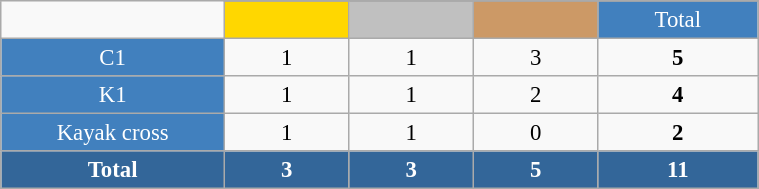<table class="wikitable"  style="font-size:95%; text-align:center; border:gray solid 1px; width:40%;">
<tr>
<td rowspan="2" style="width:3%;"></td>
</tr>
<tr>
<td style="width:2%;" bgcolor=gold></td>
<td style="width:2%;" bgcolor=silver></td>
<td style="width:2%;" bgcolor=cc9966></td>
<td style="width:2%; background-color:#4180be; color:white;">Total</td>
</tr>
<tr>
<td style="background-color:#4180be; color:white;">C1</td>
<td>1</td>
<td>1</td>
<td>3</td>
<td><strong>5</strong></td>
</tr>
<tr>
<td style="background-color:#4180be; color:white;">K1</td>
<td>1</td>
<td>1</td>
<td>2</td>
<td><strong>4</strong></td>
</tr>
<tr>
<td style="background-color:#4180be; color:white;">Kayak cross</td>
<td>1</td>
<td>1</td>
<td>0</td>
<td><strong>2</strong></td>
</tr>
<tr style="background:#369; color:white;">
<td><strong>Total</strong></td>
<td><strong>3</strong></td>
<td><strong>3</strong></td>
<td><strong>5</strong></td>
<td><strong>11</strong></td>
</tr>
</table>
